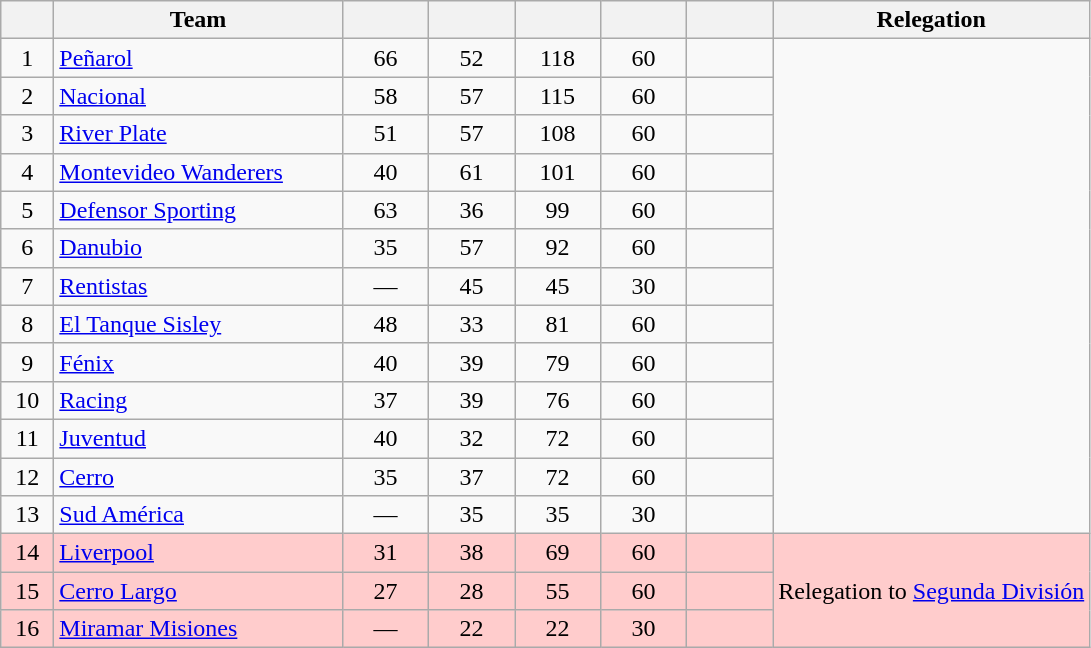<table class="wikitable" style="text-align: center;">
<tr>
<th width=28><br></th>
<th width=185>Team</th>
<th width=50></th>
<th width=50></th>
<th width=50></th>
<th width=50></th>
<th width=50><br></th>
<th>Relegation</th>
</tr>
<tr>
<td>1</td>
<td align="left"><a href='#'>Peñarol</a></td>
<td>66</td>
<td>52</td>
<td>118</td>
<td>60</td>
<td><strong></strong></td>
</tr>
<tr>
<td>2</td>
<td align="left"><a href='#'>Nacional</a></td>
<td>58</td>
<td>57</td>
<td>115</td>
<td>60</td>
<td><strong></strong></td>
</tr>
<tr>
<td>3</td>
<td align="left"><a href='#'>River Plate</a></td>
<td>51</td>
<td>57</td>
<td>108</td>
<td>60</td>
<td><strong></strong></td>
</tr>
<tr>
<td>4</td>
<td align="left"><a href='#'>Montevideo Wanderers</a></td>
<td>40</td>
<td>61</td>
<td>101</td>
<td>60</td>
<td><strong></strong></td>
</tr>
<tr>
<td>5</td>
<td align="left"><a href='#'>Defensor Sporting</a></td>
<td>63</td>
<td>36</td>
<td>99</td>
<td>60</td>
<td><strong></strong></td>
</tr>
<tr>
<td>6</td>
<td align="left"><a href='#'>Danubio</a></td>
<td>35</td>
<td>57</td>
<td>92</td>
<td>60</td>
<td><strong></strong></td>
</tr>
<tr>
<td>7</td>
<td align="left"><a href='#'>Rentistas</a></td>
<td>—</td>
<td>45</td>
<td>45</td>
<td>30</td>
<td><strong></strong></td>
</tr>
<tr>
<td>8</td>
<td align="left"><a href='#'>El Tanque Sisley</a></td>
<td>48</td>
<td>33</td>
<td>81</td>
<td>60</td>
<td><strong></strong></td>
</tr>
<tr>
<td>9</td>
<td align="left"><a href='#'>Fénix</a></td>
<td>40</td>
<td>39</td>
<td>79</td>
<td>60</td>
<td><strong></strong></td>
</tr>
<tr>
<td>10</td>
<td align="left"><a href='#'>Racing</a></td>
<td>37</td>
<td>39</td>
<td>76</td>
<td>60</td>
<td><strong></strong></td>
</tr>
<tr>
<td>11</td>
<td align="left"><a href='#'>Juventud</a></td>
<td>40</td>
<td>32</td>
<td>72</td>
<td>60</td>
<td><strong></strong></td>
</tr>
<tr>
<td>12</td>
<td align="left"><a href='#'>Cerro</a></td>
<td>35</td>
<td>37</td>
<td>72</td>
<td>60</td>
<td><strong></strong></td>
</tr>
<tr>
<td>13</td>
<td align="left"><a href='#'>Sud América</a></td>
<td>—</td>
<td>35</td>
<td>35</td>
<td>30</td>
<td><strong></strong></td>
</tr>
<tr bgcolor=#FFCCCC>
<td>14</td>
<td align="left"><a href='#'>Liverpool</a></td>
<td>31</td>
<td>38</td>
<td>69</td>
<td>60</td>
<td><strong></strong></td>
<td rowspan="3">Relegation to <a href='#'>Segunda División</a></td>
</tr>
<tr bgcolor=#FFCCCC>
<td>15</td>
<td align="left"><a href='#'>Cerro Largo</a></td>
<td>27</td>
<td>28</td>
<td>55</td>
<td>60</td>
<td><strong></strong></td>
</tr>
<tr bgcolor=#FFCCCC>
<td>16</td>
<td align="left"><a href='#'>Miramar Misiones</a></td>
<td>—</td>
<td>22</td>
<td>22</td>
<td>30</td>
<td><strong></strong></td>
</tr>
</table>
